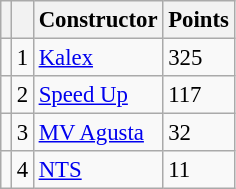<table class="wikitable" style="font-size: 95%;">
<tr>
<th></th>
<th></th>
<th>Constructor</th>
<th>Points</th>
</tr>
<tr>
<td></td>
<td align=center>1</td>
<td> <a href='#'>Kalex</a></td>
<td align=left>325</td>
</tr>
<tr>
<td></td>
<td align=center>2</td>
<td> <a href='#'>Speed Up</a></td>
<td align=left>117</td>
</tr>
<tr>
<td></td>
<td align=center>3</td>
<td> <a href='#'>MV Agusta</a></td>
<td align=left>32</td>
</tr>
<tr>
<td></td>
<td align=center>4</td>
<td> <a href='#'>NTS</a></td>
<td align=left>11</td>
</tr>
</table>
